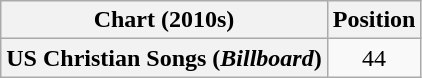<table class="wikitable plainrowheaders" style="text-align:center">
<tr>
<th scope="col">Chart (2010s)</th>
<th scope="col">Position</th>
</tr>
<tr>
<th scope="row">US Christian Songs (<em>Billboard</em>)</th>
<td>44</td>
</tr>
</table>
